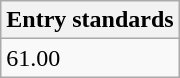<table class="wikitable" border="1" align="upright">
<tr>
<th>Entry standards</th>
</tr>
<tr>
<td>61.00</td>
</tr>
</table>
